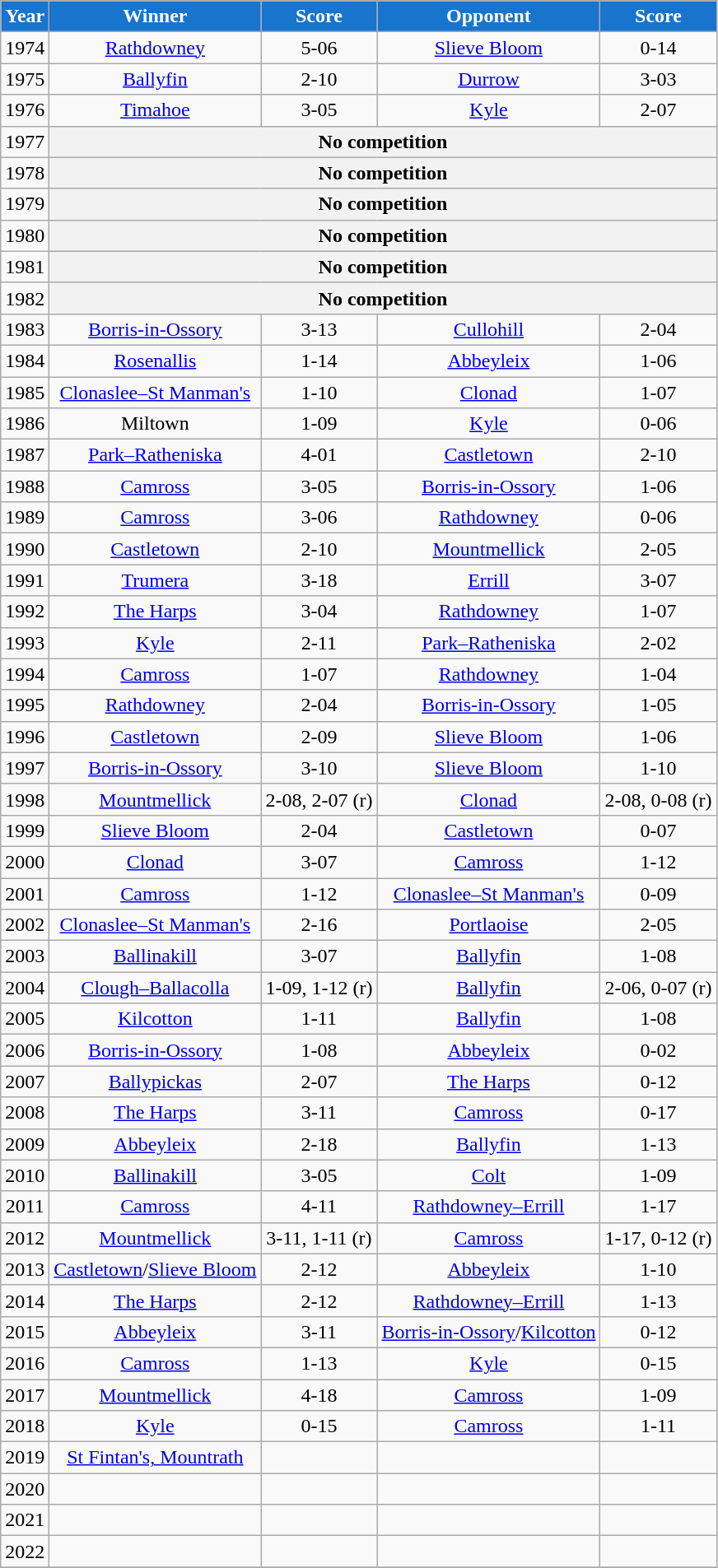<table class="wikitable" style="text-align:center;">
<tr>
<th style="background:#1874CD;color:white">Year</th>
<th style="background:#1874CD;color:white">Winner</th>
<th style="background:#1874CD;color:white">Score</th>
<th style="background:#1874CD;color:white">Opponent</th>
<th style="background:#1874CD;color:white">Score</th>
</tr>
<tr>
<td>1974</td>
<td><a href='#'>Rathdowney</a></td>
<td>5-06</td>
<td><a href='#'>Slieve Bloom</a></td>
<td>0-14</td>
</tr>
<tr>
<td>1975</td>
<td><a href='#'>Ballyfin</a></td>
<td>2-10</td>
<td><a href='#'>Durrow</a></td>
<td>3-03</td>
</tr>
<tr>
<td>1976</td>
<td><a href='#'>Timahoe</a></td>
<td>3-05</td>
<td><a href='#'>Kyle</a></td>
<td>2-07</td>
</tr>
<tr>
<td>1977</td>
<th colspan=4 align=center>No competition</th>
</tr>
<tr>
<td>1978</td>
<th colspan=4 align=center>No competition</th>
</tr>
<tr>
<td>1979</td>
<th colspan=4 align=center>No competition</th>
</tr>
<tr>
<td>1980</td>
<th colspan=4 align=center>No competition</th>
</tr>
<tr>
<td>1981</td>
<th colspan=4 align=center>No competition</th>
</tr>
<tr>
<td>1982</td>
<th colspan=4 align=center>No competition</th>
</tr>
<tr>
<td>1983</td>
<td><a href='#'>Borris-in-Ossory</a></td>
<td>3-13</td>
<td><a href='#'>Cullohill</a></td>
<td>2-04</td>
</tr>
<tr>
<td>1984</td>
<td><a href='#'>Rosenallis</a></td>
<td>1-14</td>
<td><a href='#'>Abbeyleix</a></td>
<td>1-06</td>
</tr>
<tr>
<td>1985</td>
<td><a href='#'>Clonaslee–St Manman's</a></td>
<td>1-10</td>
<td><a href='#'>Clonad</a></td>
<td>1-07</td>
</tr>
<tr>
<td>1986</td>
<td>Miltown</td>
<td>1-09</td>
<td><a href='#'>Kyle</a></td>
<td>0-06</td>
</tr>
<tr>
<td>1987</td>
<td><a href='#'>Park–Ratheniska</a></td>
<td>4-01</td>
<td><a href='#'>Castletown</a></td>
<td>2-10</td>
</tr>
<tr>
<td>1988</td>
<td><a href='#'>Camross</a></td>
<td>3-05</td>
<td><a href='#'>Borris-in-Ossory</a></td>
<td>1-06</td>
</tr>
<tr>
<td>1989</td>
<td><a href='#'>Camross</a></td>
<td>3-06</td>
<td><a href='#'>Rathdowney</a></td>
<td>0-06</td>
</tr>
<tr>
<td>1990</td>
<td><a href='#'>Castletown</a></td>
<td>2-10</td>
<td><a href='#'>Mountmellick</a></td>
<td>2-05</td>
</tr>
<tr>
<td>1991</td>
<td><a href='#'>Trumera</a></td>
<td>3-18</td>
<td><a href='#'>Errill</a></td>
<td>3-07</td>
</tr>
<tr>
<td>1992</td>
<td><a href='#'>The Harps</a></td>
<td>3-04</td>
<td><a href='#'>Rathdowney</a></td>
<td>1-07</td>
</tr>
<tr>
<td>1993</td>
<td><a href='#'>Kyle</a></td>
<td>2-11</td>
<td><a href='#'>Park–Ratheniska</a></td>
<td>2-02</td>
</tr>
<tr>
<td>1994</td>
<td><a href='#'>Camross</a></td>
<td>1-07</td>
<td><a href='#'>Rathdowney</a></td>
<td>1-04</td>
</tr>
<tr>
<td>1995</td>
<td><a href='#'>Rathdowney</a></td>
<td>2-04</td>
<td><a href='#'>Borris-in-Ossory</a></td>
<td>1-05</td>
</tr>
<tr>
<td>1996</td>
<td><a href='#'>Castletown</a></td>
<td>2-09</td>
<td><a href='#'>Slieve Bloom</a></td>
<td>1-06</td>
</tr>
<tr>
<td>1997</td>
<td><a href='#'>Borris-in-Ossory</a></td>
<td>3-10</td>
<td><a href='#'>Slieve Bloom</a></td>
<td>1-10</td>
</tr>
<tr>
<td>1998</td>
<td><a href='#'>Mountmellick</a></td>
<td>2-08, 2-07 (r)</td>
<td><a href='#'>Clonad</a></td>
<td>2-08, 0-08 (r)</td>
</tr>
<tr>
<td>1999</td>
<td><a href='#'>Slieve Bloom</a></td>
<td>2-04</td>
<td><a href='#'>Castletown</a></td>
<td>0-07</td>
</tr>
<tr>
<td>2000</td>
<td><a href='#'>Clonad</a></td>
<td>3-07</td>
<td><a href='#'>Camross</a></td>
<td>1-12</td>
</tr>
<tr>
<td>2001</td>
<td><a href='#'>Camross</a></td>
<td>1-12</td>
<td><a href='#'>Clonaslee–St Manman's</a></td>
<td>0-09</td>
</tr>
<tr>
<td>2002</td>
<td><a href='#'>Clonaslee–St Manman's</a></td>
<td>2-16</td>
<td><a href='#'>Portlaoise</a></td>
<td>2-05</td>
</tr>
<tr>
<td>2003</td>
<td><a href='#'>Ballinakill</a></td>
<td>3-07</td>
<td><a href='#'>Ballyfin</a></td>
<td>1-08</td>
</tr>
<tr>
<td>2004</td>
<td><a href='#'>Clough–Ballacolla</a></td>
<td>1-09, 1-12 (r)</td>
<td><a href='#'>Ballyfin</a></td>
<td>2-06, 0-07 (r)</td>
</tr>
<tr>
<td>2005</td>
<td><a href='#'>Kilcotton</a></td>
<td>1-11</td>
<td><a href='#'>Ballyfin</a></td>
<td>1-08</td>
</tr>
<tr>
<td>2006</td>
<td><a href='#'>Borris-in-Ossory</a></td>
<td>1-08</td>
<td><a href='#'>Abbeyleix</a></td>
<td>0-02</td>
</tr>
<tr>
<td>2007</td>
<td><a href='#'>Ballypickas</a></td>
<td>2-07</td>
<td><a href='#'>The Harps</a></td>
<td>0-12</td>
</tr>
<tr>
<td>2008</td>
<td><a href='#'>The Harps</a></td>
<td>3-11</td>
<td><a href='#'>Camross</a></td>
<td>0-17</td>
</tr>
<tr>
<td>2009</td>
<td><a href='#'>Abbeyleix</a></td>
<td>2-18</td>
<td><a href='#'>Ballyfin</a></td>
<td>1-13</td>
</tr>
<tr>
<td>2010</td>
<td><a href='#'>Ballinakill</a></td>
<td>3-05</td>
<td><a href='#'>Colt</a></td>
<td>1-09</td>
</tr>
<tr>
<td>2011</td>
<td><a href='#'>Camross</a></td>
<td>4-11</td>
<td><a href='#'>Rathdowney–Errill</a></td>
<td>1-17</td>
</tr>
<tr>
<td>2012</td>
<td><a href='#'>Mountmellick</a></td>
<td>3-11, 1-11 (r)</td>
<td><a href='#'>Camross</a></td>
<td>1-17, 0-12 (r)</td>
</tr>
<tr>
<td>2013</td>
<td><a href='#'>Castletown</a>/<a href='#'>Slieve Bloom</a></td>
<td>2-12</td>
<td><a href='#'>Abbeyleix</a></td>
<td>1-10</td>
</tr>
<tr>
<td>2014</td>
<td><a href='#'>The Harps</a></td>
<td>2-12</td>
<td><a href='#'>Rathdowney–Errill</a></td>
<td>1-13</td>
</tr>
<tr>
<td>2015</td>
<td><a href='#'>Abbeyleix</a></td>
<td>3-11</td>
<td><a href='#'>Borris-in-Ossory</a>/<a href='#'>Kilcotton</a></td>
<td>0-12</td>
</tr>
<tr>
<td>2016</td>
<td><a href='#'>Camross</a></td>
<td>1-13</td>
<td><a href='#'>Kyle</a></td>
<td>0-15</td>
</tr>
<tr>
<td>2017</td>
<td><a href='#'>Mountmellick</a></td>
<td>4-18</td>
<td><a href='#'>Camross</a></td>
<td>1-09</td>
</tr>
<tr>
<td>2018</td>
<td><a href='#'>Kyle</a></td>
<td>0-15</td>
<td><a href='#'>Camross</a></td>
<td>1-11</td>
</tr>
<tr>
<td>2019</td>
<td><a href='#'>St Fintan's, Mountrath</a></td>
<td></td>
<td></td>
<td></td>
</tr>
<tr>
<td>2020</td>
<td></td>
<td></td>
<td></td>
<td></td>
</tr>
<tr>
<td>2021</td>
<td></td>
<td></td>
<td></td>
<td></td>
</tr>
<tr>
<td>2022</td>
<td></td>
<td></td>
<td></td>
<td></td>
</tr>
<tr>
</tr>
</table>
